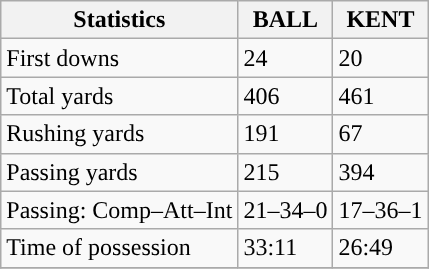<table class="wikitable" style="float: left;">
<tr>
<th>Statistics</th>
<th>BALL</th>
<th>KENT</th>
</tr>
<tr>
<td>First downs</td>
<td>24</td>
<td>20</td>
</tr>
<tr>
<td>Total yards</td>
<td>406</td>
<td>461</td>
</tr>
<tr>
<td>Rushing yards</td>
<td>191</td>
<td>67</td>
</tr>
<tr>
<td>Passing yards</td>
<td>215</td>
<td>394</td>
</tr>
<tr>
<td>Passing: Comp–Att–Int</td>
<td>21–34–0</td>
<td>17–36–1</td>
</tr>
<tr>
<td>Time of possession</td>
<td>33:11</td>
<td>26:49</td>
</tr>
<tr>
</tr>
</table>
